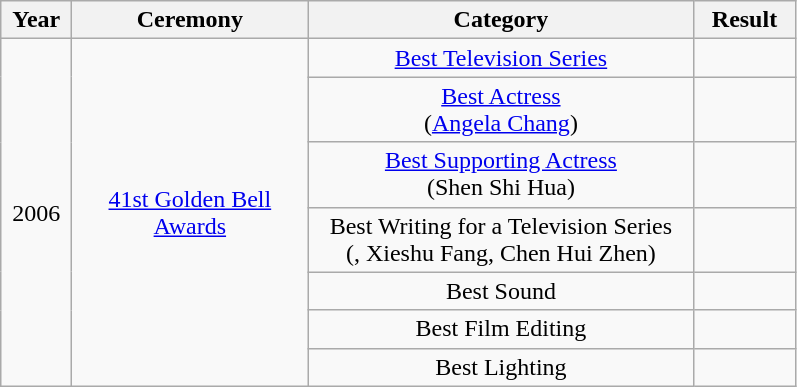<table class="wikitable">
<tr>
<th style="width:40px;">Year</th>
<th style="width:150px;">Ceremony</th>
<th style="width:250px;">Category</th>
<th style="width:60px;">Result</th>
</tr>
<tr>
<td style="text-align:center;" rowspan="7">2006</td>
<td style="text-align:center;" rowspan="7"><a href='#'>41st Golden Bell Awards</a></td>
<td style="text-align:center;"><a href='#'>Best Television Series</a></td>
<td></td>
</tr>
<tr>
<td style="text-align:center;"><a href='#'>Best Actress</a> <br>(<a href='#'>Angela Chang</a>)</td>
<td></td>
</tr>
<tr>
<td style="text-align:center;"><a href='#'>Best Supporting Actress</a> <br> (Shen Shi Hua)</td>
<td></td>
</tr>
<tr>
<td style="text-align:center;">Best Writing for a Television Series <br> (, Xieshu Fang, Chen Hui Zhen)</td>
<td></td>
</tr>
<tr>
<td style="text-align:center;">Best Sound</td>
<td></td>
</tr>
<tr>
<td style="text-align:center;">Best Film Editing</td>
<td></td>
</tr>
<tr>
<td style="text-align:center;">Best Lighting</td>
<td></td>
</tr>
</table>
